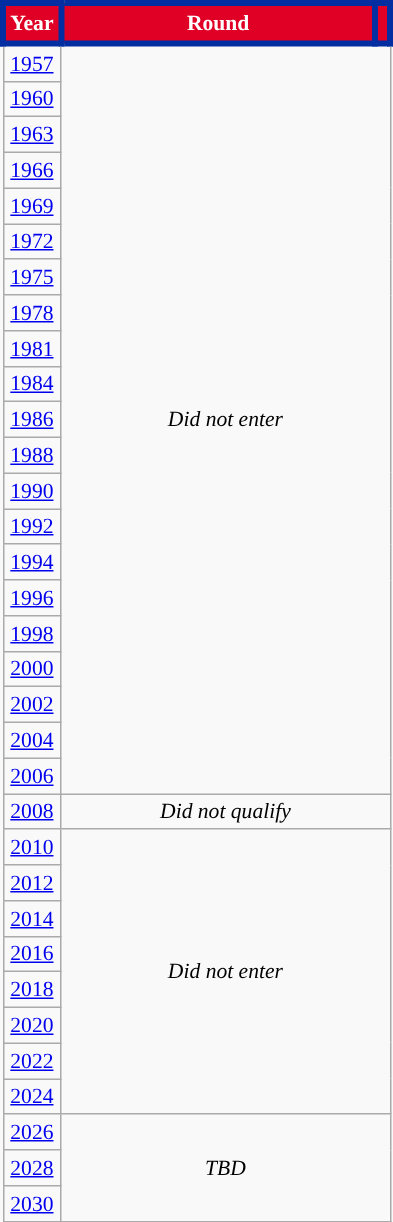<table class="wikitable" style="text-align: center; font-size:90%">
<tr style="color:white;">
<th style="background:#e00025; border: 4px solid #032ea1;">Year</th>
<th style="background:#e00025; border: 4px solid #032ea1; width:200px">Round</th>
<th style="background:#e00025; border: 4px solid #032ea1;"></th>
</tr>
<tr>
<td><a href='#'>1957</a></td>
<td colspan="2" rowspan="21"><em>Did not enter</em></td>
</tr>
<tr>
<td><a href='#'>1960</a></td>
</tr>
<tr>
<td><a href='#'>1963</a></td>
</tr>
<tr>
<td><a href='#'>1966</a></td>
</tr>
<tr>
<td><a href='#'>1969</a></td>
</tr>
<tr>
<td><a href='#'>1972</a></td>
</tr>
<tr>
<td><a href='#'>1975</a></td>
</tr>
<tr>
<td><a href='#'>1978</a></td>
</tr>
<tr>
<td><a href='#'>1981</a></td>
</tr>
<tr>
<td><a href='#'>1984</a></td>
</tr>
<tr>
<td><a href='#'>1986</a></td>
</tr>
<tr>
<td><a href='#'>1988</a></td>
</tr>
<tr>
<td><a href='#'>1990</a></td>
</tr>
<tr>
<td><a href='#'>1992</a></td>
</tr>
<tr>
<td><a href='#'>1994</a></td>
</tr>
<tr>
<td><a href='#'>1996</a></td>
</tr>
<tr>
<td><a href='#'>1998</a></td>
</tr>
<tr>
<td><a href='#'>2000</a></td>
</tr>
<tr>
<td><a href='#'>2002</a></td>
</tr>
<tr>
<td><a href='#'>2004</a></td>
</tr>
<tr>
<td><a href='#'>2006</a></td>
</tr>
<tr>
<td><a href='#'>2008</a></td>
<td colspan="2"><em>Did not qualify</em></td>
</tr>
<tr>
<td><a href='#'>2010</a></td>
<td colspan="2" rowspan="8"><em>Did not enter</em></td>
</tr>
<tr>
<td><a href='#'>2012</a></td>
</tr>
<tr>
<td><a href='#'>2014</a></td>
</tr>
<tr>
<td><a href='#'>2016</a></td>
</tr>
<tr>
<td><a href='#'>2018</a></td>
</tr>
<tr>
<td><a href='#'>2020</a></td>
</tr>
<tr>
<td><a href='#'>2022</a></td>
</tr>
<tr>
<td><a href='#'>2024</a></td>
</tr>
<tr>
<td><a href='#'>2026</a></td>
<td colspan="2" rowspan="3"><em>TBD</em></td>
</tr>
<tr>
<td><a href='#'>2028</a></td>
</tr>
<tr>
<td><a href='#'>2030</a></td>
</tr>
</table>
